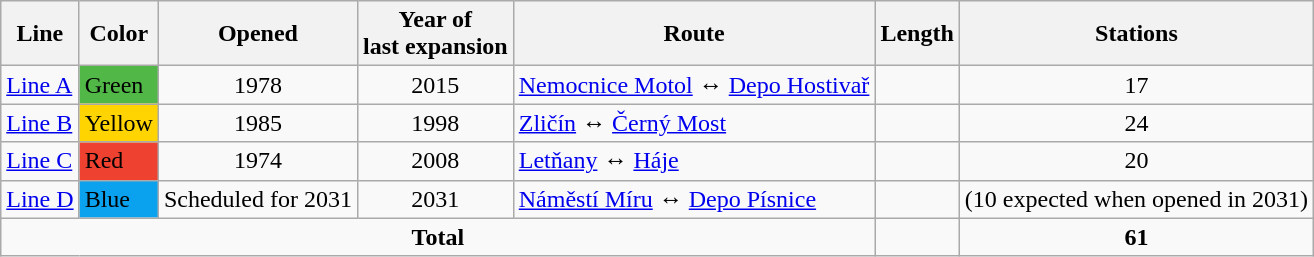<table class="wikitable sortable">
<tr>
<th>Line</th>
<th>Color</th>
<th>Opened</th>
<th>Year of<br>last expansion</th>
<th>Route</th>
<th>Length</th>
<th>Stations</th>
</tr>
<tr>
<td><a href='#'>Line A</a></td>
<td style="color:black; background-color:#51b848">Green</td>
<td style="text-align:center">1978</td>
<td style="text-align:center">2015</td>
<td><a href='#'>Nemocnice Motol</a> ↔ <a href='#'>Depo Hostivař</a></td>
<td></td>
<td style="text-align:center">17</td>
</tr>
<tr>
<td><a href='#'>Line B</a></td>
<td style="color:black; background-color:#ffd400">Yellow</td>
<td style="text-align:center">1985</td>
<td style="text-align:center">1998</td>
<td><a href='#'>Zličín</a> ↔ <a href='#'>Černý Most</a></td>
<td></td>
<td style="text-align:center">24</td>
</tr>
<tr>
<td><a href='#'>Line C</a></td>
<td style="color:black; background-color:#ef4130">Red</td>
<td style="text-align:center">1974</td>
<td style="text-align:center">2008</td>
<td><a href='#'>Letňany</a> ↔ <a href='#'>Háje</a></td>
<td></td>
<td style="text-align:center">20</td>
</tr>
<tr>
<td><a href='#'>Line D</a></td>
<td style="color:black; background-color:#0aa2ee">Blue</td>
<td style="text-align:center">Scheduled for 2031</td>
<td style="text-align:center">2031</td>
<td><a href='#'>Náměstí Míru</a> ↔ <a href='#'>Depo Písnice</a></td>
<td></td>
<td style="text-align:center">(10 expected when opened in 2031)</td>
</tr>
<tr>
<td colspan="5" style="text-align:center"><strong>Total</strong></td>
<td><strong></strong></td>
<td style="text-align:center"><strong>61</strong></td>
</tr>
</table>
